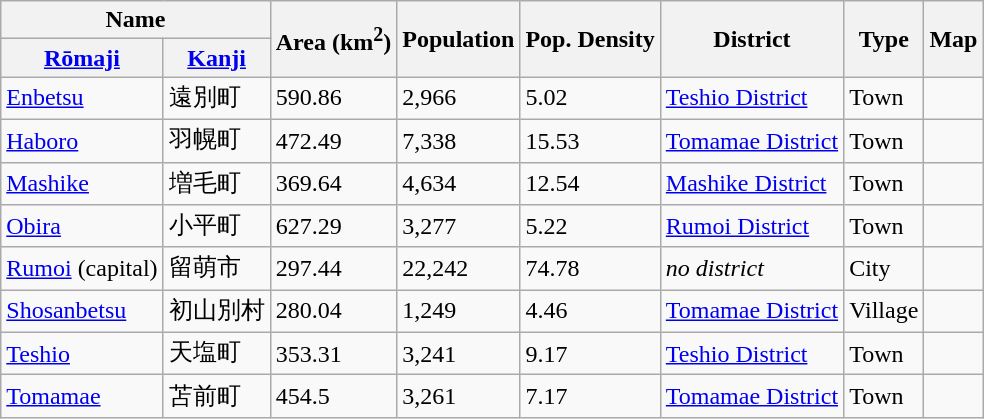<table class="wikitable sortable">
<tr>
<th colspan="2">Name</th>
<th rowspan="2">Area (km<sup>2</sup>)</th>
<th rowspan="2">Population</th>
<th rowspan="2">Pop. Density</th>
<th rowspan="2">District</th>
<th rowspan="2">Type</th>
<th rowspan="2">Map</th>
</tr>
<tr>
<th><a href='#'>Rōmaji</a></th>
<th><a href='#'>Kanji</a></th>
</tr>
<tr>
<td> <a href='#'>Enbetsu</a></td>
<td>遠別町</td>
<td>590.86</td>
<td>2,966</td>
<td>5.02</td>
<td><a href='#'>Teshio District</a></td>
<td>Town</td>
<td></td>
</tr>
<tr>
<td> <a href='#'>Haboro</a></td>
<td>羽幌町</td>
<td>472.49</td>
<td>7,338</td>
<td>15.53</td>
<td><a href='#'>Tomamae District</a></td>
<td>Town</td>
<td></td>
</tr>
<tr>
<td> <a href='#'>Mashike</a></td>
<td>増毛町</td>
<td>369.64</td>
<td>4,634</td>
<td>12.54</td>
<td><a href='#'>Mashike District</a></td>
<td>Town</td>
<td></td>
</tr>
<tr>
<td> <a href='#'>Obira</a></td>
<td>小平町</td>
<td>627.29</td>
<td>3,277</td>
<td>5.22</td>
<td><a href='#'>Rumoi District</a></td>
<td>Town</td>
<td></td>
</tr>
<tr>
<td> <a href='#'>Rumoi</a> (capital)</td>
<td>留萌市</td>
<td>297.44</td>
<td>22,242</td>
<td>74.78</td>
<td><em>no district</em></td>
<td>City</td>
<td></td>
</tr>
<tr>
<td> <a href='#'>Shosanbetsu</a></td>
<td>初山別村</td>
<td>280.04</td>
<td>1,249</td>
<td>4.46</td>
<td><a href='#'>Tomamae District</a></td>
<td>Village</td>
<td></td>
</tr>
<tr>
<td> <a href='#'>Teshio</a></td>
<td>天塩町</td>
<td>353.31</td>
<td>3,241</td>
<td>9.17</td>
<td><a href='#'>Teshio District</a></td>
<td>Town</td>
<td></td>
</tr>
<tr>
<td> <a href='#'>Tomamae</a></td>
<td>苫前町</td>
<td>454.5</td>
<td>3,261</td>
<td>7.17</td>
<td><a href='#'>Tomamae District</a></td>
<td>Town</td>
<td></td>
</tr>
</table>
